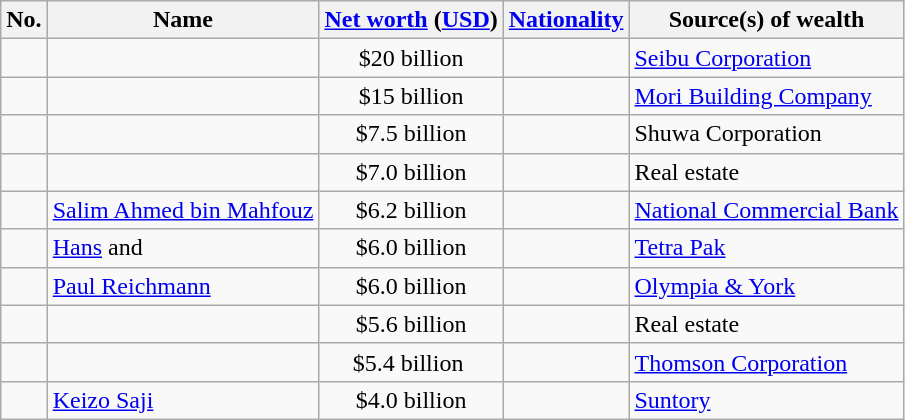<table class="wikitable sortable">
<tr>
<th>No.</th>
<th>Name</th>
<th><a href='#'>Net worth</a> (<a href='#'>USD</a>)</th>
<th><a href='#'>Nationality</a></th>
<th>Source(s) of wealth</th>
</tr>
<tr>
<td style="text-align:center;"></td>
<td></td>
<td style="text-align:center;">$20 billion</td>
<td></td>
<td><a href='#'>Seibu Corporation</a></td>
</tr>
<tr>
<td style="text-align:center;"></td>
<td></td>
<td style="text-align:center;">$15 billion</td>
<td></td>
<td><a href='#'>Mori Building Company</a></td>
</tr>
<tr>
<td style="text-align:center;"></td>
<td></td>
<td style="text-align:center;">$7.5 billion</td>
<td></td>
<td>Shuwa Corporation</td>
</tr>
<tr>
<td style="text-align:center;"></td>
<td></td>
<td style="text-align:center;">$7.0 billion</td>
<td></td>
<td>Real estate</td>
</tr>
<tr>
<td style="text-align:center;"></td>
<td><a href='#'>Salim Ahmed bin Mahfouz</a></td>
<td style="text-align:center;">$6.2 billion</td>
<td></td>
<td><a href='#'>National Commercial Bank</a></td>
</tr>
<tr>
<td style="text-align:center;"></td>
<td><a href='#'>Hans</a> and </td>
<td style="text-align:center;">$6.0 billion</td>
<td></td>
<td><a href='#'>Tetra Pak</a></td>
</tr>
<tr>
<td style="text-align:center;"></td>
<td><a href='#'>Paul Reichmann</a></td>
<td style="text-align:center;">$6.0 billion</td>
<td></td>
<td><a href='#'>Olympia & York</a></td>
</tr>
<tr>
<td style="text-align:center;"></td>
<td></td>
<td style="text-align:center;">$5.6 billion</td>
<td></td>
<td>Real estate</td>
</tr>
<tr>
<td style="text-align:center;"></td>
<td></td>
<td style="text-align:center;">$5.4 billion </td>
<td></td>
<td><a href='#'>Thomson Corporation</a></td>
</tr>
<tr>
<td style="text-align:center;"></td>
<td><a href='#'>Keizo Saji</a></td>
<td style="text-align:center;">$4.0 billion</td>
<td></td>
<td><a href='#'>Suntory</a></td>
</tr>
</table>
